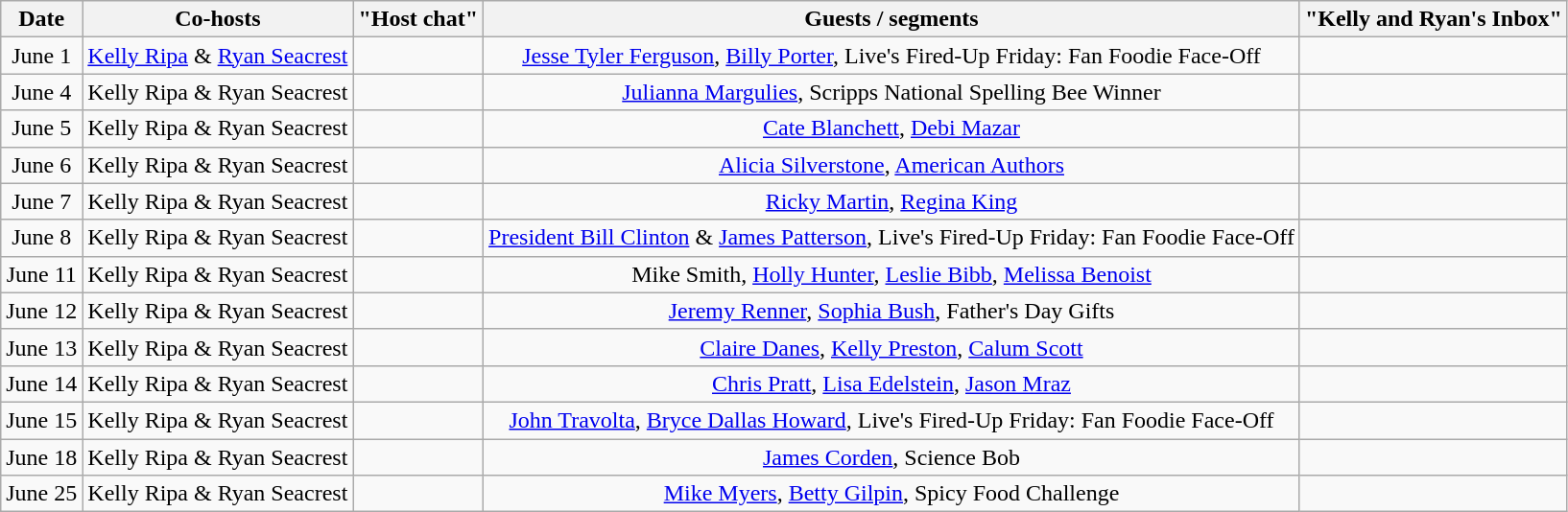<table class="wikitable sortable" style="text-align:center;">
<tr>
<th>Date</th>
<th>Co-hosts</th>
<th>"Host chat"</th>
<th>Guests / segments</th>
<th>"Kelly and Ryan's Inbox"</th>
</tr>
<tr style=>
<td>June 1</td>
<td><a href='#'>Kelly Ripa</a> & <a href='#'>Ryan Seacrest</a></td>
<td></td>
<td><a href='#'>Jesse Tyler Ferguson</a>, <a href='#'>Billy Porter</a>, Live's Fired-Up Friday: Fan Foodie Face-Off</td>
<td></td>
</tr>
<tr style=>
<td>June 4</td>
<td>Kelly Ripa & Ryan Seacrest</td>
<td></td>
<td><a href='#'>Julianna Margulies</a>, Scripps National Spelling Bee Winner</td>
<td></td>
</tr>
<tr style=>
<td>June 5</td>
<td>Kelly Ripa & Ryan Seacrest</td>
<td></td>
<td><a href='#'>Cate Blanchett</a>, <a href='#'>Debi Mazar</a></td>
<td></td>
</tr>
<tr style=>
<td>June 6</td>
<td>Kelly Ripa & Ryan Seacrest</td>
<td></td>
<td><a href='#'>Alicia Silverstone</a>, <a href='#'>American Authors</a></td>
<td></td>
</tr>
<tr style=>
<td>June 7</td>
<td>Kelly Ripa & Ryan Seacrest</td>
<td></td>
<td><a href='#'>Ricky Martin</a>, <a href='#'>Regina King</a></td>
<td></td>
</tr>
<tr style=>
<td>June 8</td>
<td>Kelly Ripa & Ryan Seacrest</td>
<td></td>
<td><a href='#'>President Bill Clinton</a> & <a href='#'>James Patterson</a>, Live's Fired-Up Friday: Fan Foodie Face-Off</td>
<td></td>
</tr>
<tr style=>
<td>June 11</td>
<td>Kelly Ripa & Ryan Seacrest</td>
<td></td>
<td>Mike Smith, <a href='#'>Holly Hunter</a>, <a href='#'>Leslie Bibb</a>, <a href='#'>Melissa Benoist</a></td>
<td></td>
</tr>
<tr style=>
<td>June 12</td>
<td>Kelly Ripa & Ryan Seacrest</td>
<td></td>
<td><a href='#'>Jeremy Renner</a>, <a href='#'>Sophia Bush</a>, Father's Day Gifts</td>
<td></td>
</tr>
<tr style=>
<td>June 13</td>
<td>Kelly Ripa & Ryan Seacrest</td>
<td></td>
<td><a href='#'>Claire Danes</a>, <a href='#'>Kelly Preston</a>, <a href='#'>Calum Scott</a></td>
<td></td>
</tr>
<tr style=>
<td>June 14</td>
<td>Kelly Ripa & Ryan Seacrest</td>
<td></td>
<td><a href='#'>Chris Pratt</a>, <a href='#'>Lisa Edelstein</a>, <a href='#'>Jason Mraz</a></td>
<td></td>
</tr>
<tr style=>
<td>June 15</td>
<td>Kelly Ripa & Ryan Seacrest</td>
<td></td>
<td><a href='#'>John Travolta</a>, <a href='#'>Bryce Dallas Howard</a>, Live's Fired-Up Friday: Fan Foodie Face-Off</td>
<td></td>
</tr>
<tr style=>
<td>June 18</td>
<td>Kelly Ripa & Ryan Seacrest</td>
<td></td>
<td><a href='#'>James Corden</a>, Science Bob</td>
<td></td>
</tr>
<tr style=>
<td>June 25</td>
<td>Kelly Ripa & Ryan Seacrest</td>
<td></td>
<td><a href='#'>Mike Myers</a>, <a href='#'>Betty Gilpin</a>, Spicy Food Challenge</td>
<td></td>
</tr>
</table>
